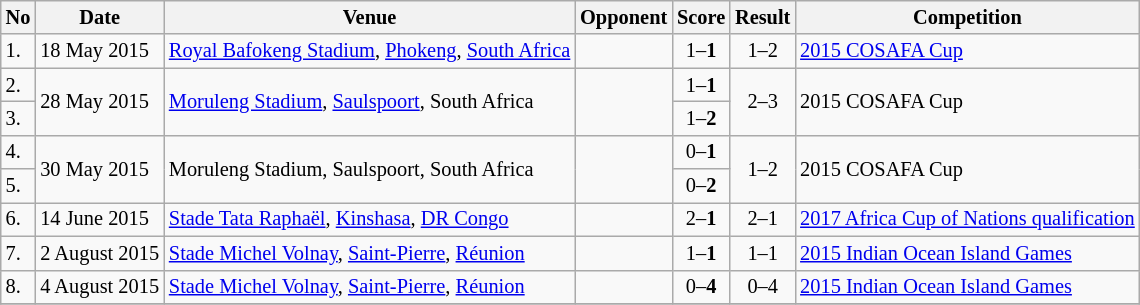<table class="wikitable" style="font-size:85%;">
<tr>
<th>No</th>
<th>Date</th>
<th>Venue</th>
<th>Opponent</th>
<th>Score</th>
<th>Result</th>
<th>Competition</th>
</tr>
<tr>
<td>1.</td>
<td>18 May 2015</td>
<td><a href='#'>Royal Bafokeng Stadium</a>, <a href='#'>Phokeng</a>, <a href='#'>South Africa</a></td>
<td></td>
<td align=center>1–<strong>1</strong></td>
<td align=center>1–2</td>
<td><a href='#'>2015 COSAFA Cup</a></td>
</tr>
<tr>
<td>2.</td>
<td rowspan="2">28 May 2015</td>
<td rowspan="2"><a href='#'>Moruleng Stadium</a>, <a href='#'>Saulspoort</a>, South Africa</td>
<td rowspan="2"></td>
<td align=center>1–<strong>1</strong></td>
<td rowspan="2" style="text-align:center">2–3</td>
<td rowspan="2">2015 COSAFA Cup</td>
</tr>
<tr>
<td>3.</td>
<td align=center>1–<strong>2</strong></td>
</tr>
<tr>
<td>4.</td>
<td rowspan="2">30 May 2015</td>
<td rowspan="2">Moruleng Stadium, Saulspoort, South Africa</td>
<td rowspan="2"></td>
<td align=center>0–<strong>1</strong></td>
<td rowspan="2" style="text-align:center">1–2</td>
<td rowspan="2">2015 COSAFA Cup</td>
</tr>
<tr>
<td>5.</td>
<td align=center>0–<strong>2</strong></td>
</tr>
<tr>
<td>6.</td>
<td>14 June 2015</td>
<td><a href='#'>Stade Tata Raphaël</a>, <a href='#'>Kinshasa</a>, <a href='#'>DR Congo</a></td>
<td></td>
<td align=center>2–<strong>1</strong></td>
<td align=center>2–1</td>
<td><a href='#'>2017 Africa Cup of Nations qualification</a></td>
</tr>
<tr>
<td>7.</td>
<td>2 August 2015</td>
<td><a href='#'>Stade Michel Volnay</a>, <a href='#'>Saint-Pierre</a>, <a href='#'>Réunion</a></td>
<td></td>
<td align=center>1–<strong>1</strong></td>
<td align=center>1–1</td>
<td><a href='#'>2015 Indian Ocean Island Games</a></td>
</tr>
<tr>
<td>8.</td>
<td>4 August 2015</td>
<td><a href='#'>Stade Michel Volnay</a>, <a href='#'>Saint-Pierre</a>, <a href='#'>Réunion</a></td>
<td></td>
<td align=center>0–<strong>4</strong></td>
<td align=center>0–4</td>
<td><a href='#'>2015 Indian Ocean Island Games</a></td>
</tr>
<tr>
</tr>
</table>
